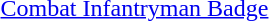<table>
<tr>
<td></td>
<td><a href='#'>Combat Infantryman Badge</a></td>
</tr>
</table>
